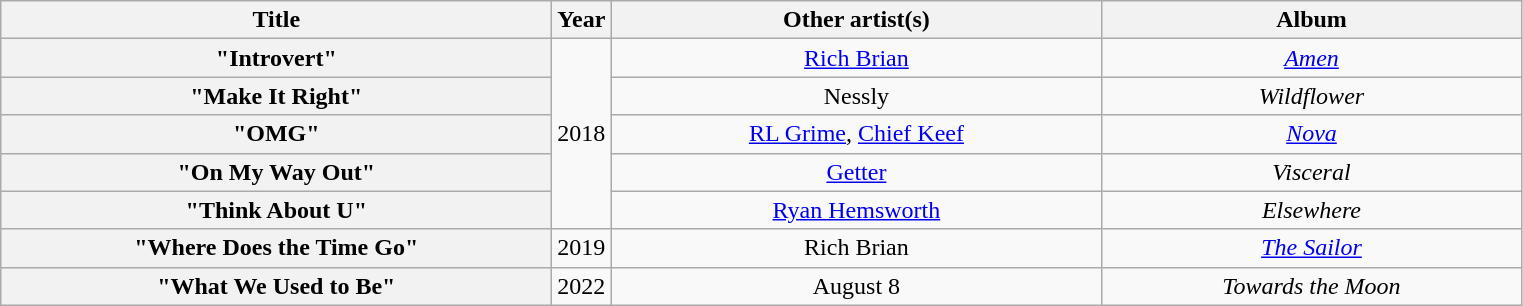<table class="wikitable plainrowheaders" style="text-align:center;">
<tr>
<th scope="col" style="width:22.5em;">Title</th>
<th scope="col">Year</th>
<th scope="col" style="width:20em;">Other artist(s)</th>
<th scope="col" style="width:17em;">Album</th>
</tr>
<tr>
<th scope="row">"Introvert"</th>
<td rowspan="5">2018</td>
<td><a href='#'>Rich Brian</a></td>
<td><em><a href='#'>Amen</a></em></td>
</tr>
<tr>
<th scope="row">"Make It Right"</th>
<td>Nessly</td>
<td><em>Wildflower</em></td>
</tr>
<tr>
<th scope="row">"OMG"</th>
<td><a href='#'>RL Grime</a>, <a href='#'>Chief Keef</a></td>
<td><em><a href='#'>Nova</a></em></td>
</tr>
<tr>
<th scope="row">"On My Way Out"</th>
<td><a href='#'>Getter</a></td>
<td><em>Visceral</em></td>
</tr>
<tr>
<th scope="row">"Think About U"</th>
<td><a href='#'>Ryan Hemsworth</a></td>
<td><em>Elsewhere</em></td>
</tr>
<tr>
<th scope="row">"Where Does the Time Go"</th>
<td>2019</td>
<td>Rich Brian</td>
<td><em><a href='#'>The Sailor</a></em></td>
</tr>
<tr>
<th scope="row">"What We Used to Be"</th>
<td>2022</td>
<td>August 8</td>
<td><em>Towards the Moon</em></td>
</tr>
</table>
